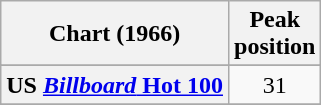<table class="wikitable sortable plainrowheaders" style="text-align:center">
<tr>
<th>Chart (1966)</th>
<th>Peak<br>position</th>
</tr>
<tr>
</tr>
<tr>
<th scope="row">US <a href='#'><em>Billboard</em> Hot 100</a></th>
<td>31</td>
</tr>
<tr>
</tr>
</table>
